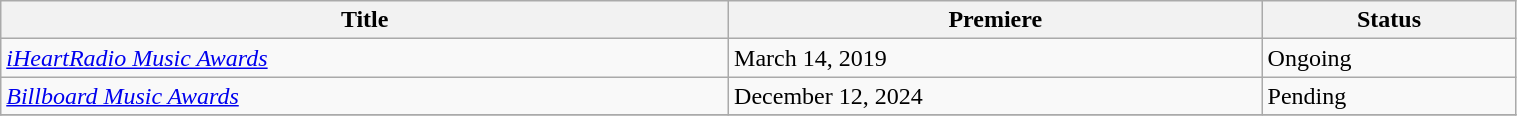<table class="wikitable sortable" style="width:80%">
<tr>
<th>Title</th>
<th>Premiere</th>
<th>Status</th>
</tr>
<tr>
<td><em><a href='#'>iHeartRadio Music Awards</a></em></td>
<td>March 14, 2019</td>
<td>Ongoing</td>
</tr>
<tr>
<td><em><a href='#'>Billboard Music Awards</a></em></td>
<td>December 12, 2024</td>
<td>Pending</td>
</tr>
<tr>
</tr>
</table>
